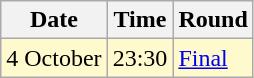<table class="wikitable">
<tr>
<th>Date</th>
<th>Time</th>
<th>Round</th>
</tr>
<tr style=background:lemonchiffon>
<td>4 October</td>
<td>23:30</td>
<td><a href='#'>Final</a></td>
</tr>
</table>
